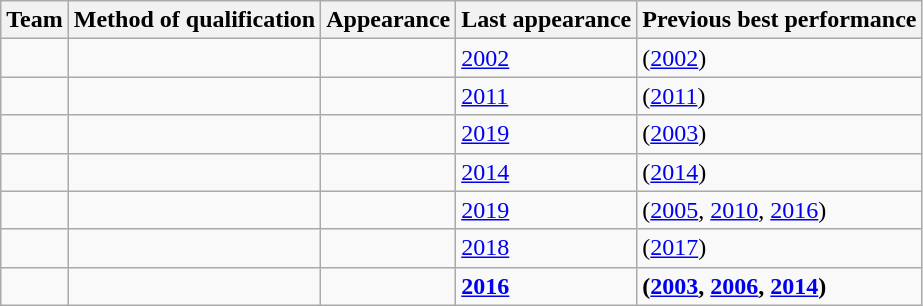<table class="wikitable sortable">
<tr>
<th>Team</th>
<th>Method of qualification</th>
<th data-sort-type="number">Appearance</th>
<th>Last appearance</th>
<th>Previous best performance</th>
</tr>
<tr>
<td></td>
<td></td>
<td></td>
<td><a href='#'>2002</a></td>
<td> (<a href='#'>2002</a>)</td>
</tr>
<tr>
<td></td>
<td></td>
<td></td>
<td><a href='#'>2011</a></td>
<td> (<a href='#'>2011</a>)</td>
</tr>
<tr>
<td></td>
<td></td>
<td></td>
<td><a href='#'>2019</a></td>
<td><strong></strong> (<a href='#'>2003</a>)</td>
</tr>
<tr>
<td></td>
<td></td>
<td></td>
<td><a href='#'>2014</a></td>
<td> (<a href='#'>2014</a>)</td>
</tr>
<tr>
<td></td>
<td></td>
<td></td>
<td><a href='#'>2019</a></td>
<td> (<a href='#'>2005</a>, <a href='#'>2010</a>, <a href='#'>2016</a>)</td>
</tr>
<tr>
<td></td>
<td></td>
<td></td>
<td><a href='#'>2018</a></td>
<td> (<a href='#'>2017</a>)</td>
</tr>
<tr>
<td><strong></strong></td>
<td><strong></strong></td>
<td><strong></strong></td>
<td><a href='#'><strong>2016</strong></a></td>
<td><strong> (<a href='#'>2003</a>, <a href='#'>2006</a>, <a href='#'>2014</a>)</strong></td>
</tr>
</table>
